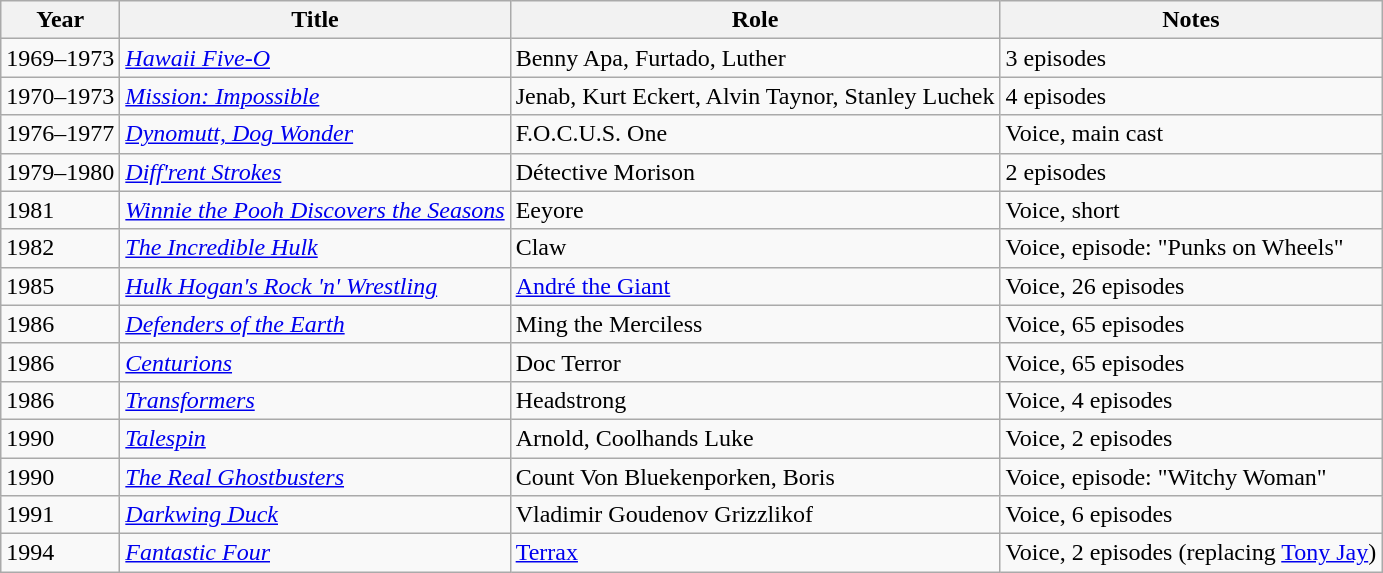<table class="wikitable">
<tr>
<th>Year</th>
<th>Title</th>
<th>Role</th>
<th>Notes</th>
</tr>
<tr>
<td>1969–1973</td>
<td><em><a href='#'>Hawaii Five-O</a></em></td>
<td>Benny Apa, Furtado, Luther</td>
<td>3 episodes</td>
</tr>
<tr>
<td>1970–1973</td>
<td><em><a href='#'>Mission: Impossible</a></em></td>
<td>Jenab, Kurt Eckert, Alvin Taynor, Stanley Luchek</td>
<td>4 episodes</td>
</tr>
<tr>
<td>1976–1977</td>
<td><em><a href='#'>Dynomutt, Dog Wonder</a></em></td>
<td>F.O.C.U.S. One</td>
<td>Voice, main cast</td>
</tr>
<tr>
<td>1979–1980</td>
<td><em><a href='#'>Diff'rent Strokes</a></em></td>
<td>Détective Morison</td>
<td>2 episodes</td>
</tr>
<tr>
<td>1981</td>
<td><em><a href='#'>Winnie the Pooh Discovers the Seasons</a></em></td>
<td>Eeyore</td>
<td>Voice, short</td>
</tr>
<tr>
<td>1982</td>
<td><em><a href='#'>The Incredible Hulk</a></em></td>
<td>Claw</td>
<td>Voice, episode: "Punks on Wheels"</td>
</tr>
<tr>
<td>1985</td>
<td><em><a href='#'>Hulk Hogan's Rock 'n' Wrestling</a></em></td>
<td><a href='#'>André the Giant</a></td>
<td>Voice, 26 episodes</td>
</tr>
<tr>
<td>1986</td>
<td><em><a href='#'>Defenders of the Earth</a></em></td>
<td>Ming the Merciless</td>
<td>Voice, 65 episodes</td>
</tr>
<tr>
<td>1986</td>
<td><em><a href='#'>Centurions</a></em></td>
<td>Doc Terror</td>
<td>Voice, 65 episodes</td>
</tr>
<tr>
<td>1986</td>
<td><em><a href='#'>Transformers</a></em></td>
<td>Headstrong</td>
<td>Voice, 4 episodes</td>
</tr>
<tr>
<td>1990</td>
<td><em><a href='#'>Talespin</a></em></td>
<td>Arnold, Coolhands Luke</td>
<td>Voice, 2 episodes</td>
</tr>
<tr>
<td>1990</td>
<td><em><a href='#'>The Real Ghostbusters</a></em></td>
<td>Count Von Bluekenporken, Boris</td>
<td>Voice, episode: "Witchy Woman"</td>
</tr>
<tr>
<td>1991</td>
<td><em><a href='#'>Darkwing Duck</a></em></td>
<td>Vladimir Goudenov Grizzlikof</td>
<td>Voice, 6 episodes</td>
</tr>
<tr>
<td>1994</td>
<td><em><a href='#'>Fantastic Four</a></em></td>
<td><a href='#'>Terrax</a></td>
<td>Voice, 2 episodes (replacing <a href='#'>Tony Jay</a>)</td>
</tr>
</table>
